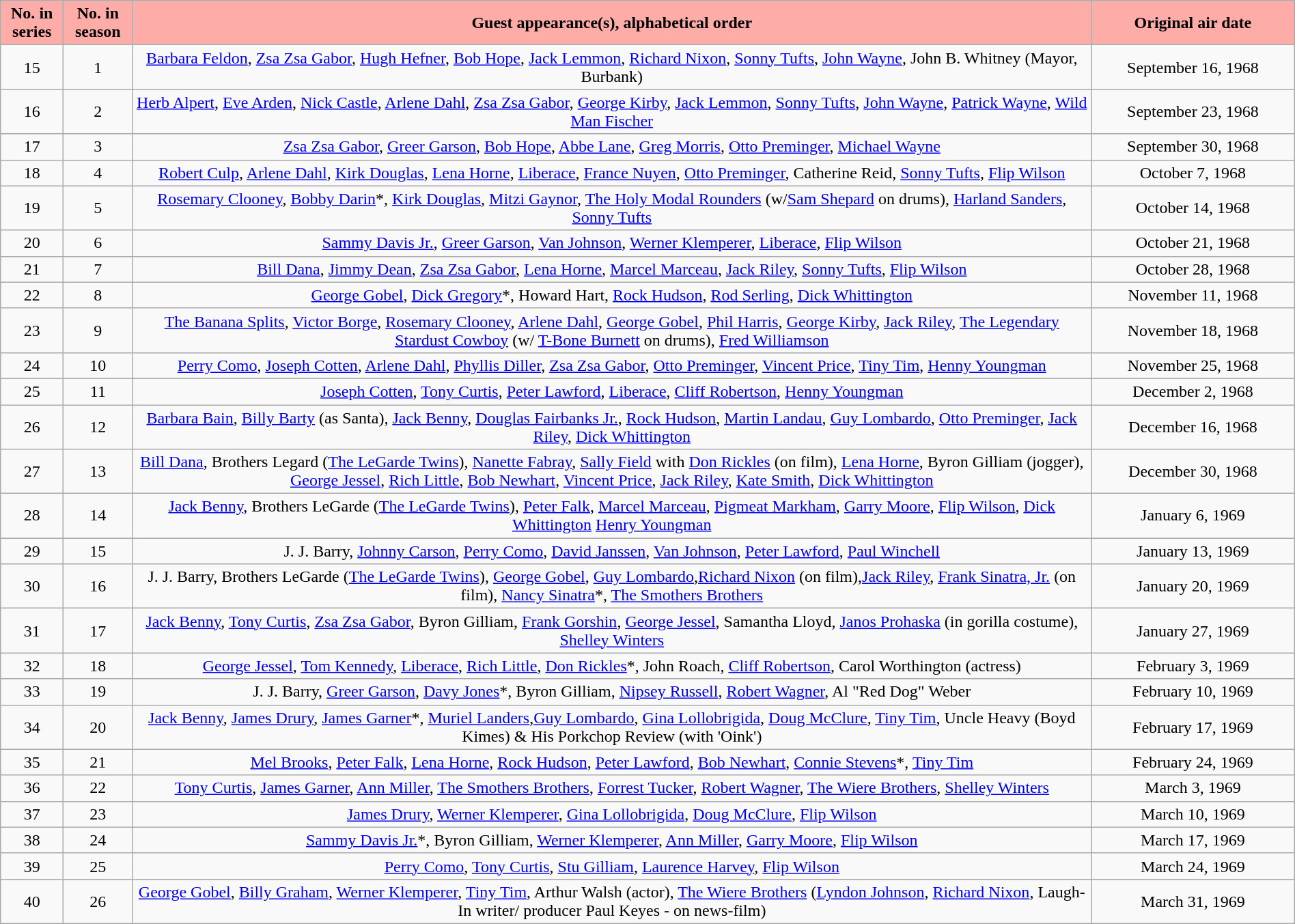<table class="wikitable" border="1" style="width:100%; text-align: center;">
<tr>
<th style="background-color: #fdaca8" width="1%"><abbr>No.</abbr> in<br>series</th>
<th style="background-color: #fdaca8" width="1%"><abbr>No.</abbr> in<br>season</th>
<th style="background-color: #fdaca8" width="33%">Guest appearance(s), alphabetical order</th>
<th style="background-color: #fdaca8" width="7%">Original air date</th>
</tr>
<tr>
<td>15</td>
<td>1</td>
<td><a href='#'>Barbara Feldon</a>, <a href='#'>Zsa Zsa Gabor</a>, <a href='#'>Hugh Hefner</a>, <a href='#'>Bob Hope</a>, <a href='#'>Jack Lemmon</a>, <a href='#'>Richard Nixon</a>, <a href='#'>Sonny Tufts</a>, <a href='#'>John Wayne</a>, John B. Whitney (Mayor, Burbank)</td>
<td>September 16, 1968</td>
</tr>
<tr>
<td>16</td>
<td>2</td>
<td><a href='#'>Herb Alpert</a>, <a href='#'>Eve Arden</a>, <a href='#'>Nick Castle</a>, <a href='#'>Arlene Dahl</a>, <a href='#'>Zsa Zsa Gabor</a>, <a href='#'>George Kirby</a>, <a href='#'>Jack Lemmon</a>, <a href='#'>Sonny Tufts</a>, <a href='#'>John Wayne</a>, <a href='#'>Patrick Wayne</a>, <a href='#'>Wild Man Fischer</a></td>
<td>September 23, 1968</td>
</tr>
<tr>
<td>17</td>
<td>3</td>
<td><a href='#'>Zsa Zsa Gabor</a>, <a href='#'>Greer Garson</a>, <a href='#'>Bob Hope</a>, <a href='#'>Abbe Lane</a>, <a href='#'>Greg Morris</a>, <a href='#'>Otto Preminger</a>, <a href='#'>Michael Wayne</a></td>
<td>September 30, 1968</td>
</tr>
<tr>
<td>18</td>
<td>4</td>
<td><a href='#'>Robert Culp</a>, <a href='#'>Arlene Dahl</a>, <a href='#'>Kirk Douglas</a>, <a href='#'>Lena Horne</a>, <a href='#'>Liberace</a>, <a href='#'>France Nuyen</a>, <a href='#'>Otto Preminger</a>, Catherine Reid, <a href='#'>Sonny Tufts</a>, <a href='#'>Flip Wilson</a></td>
<td>October 7, 1968</td>
</tr>
<tr>
<td>19</td>
<td>5</td>
<td><a href='#'>Rosemary Clooney</a>, <a href='#'>Bobby Darin</a>*, <a href='#'>Kirk Douglas</a>, <a href='#'>Mitzi Gaynor</a>, <a href='#'>The Holy Modal Rounders</a> (w/<a href='#'>Sam Shepard</a> on drums), <a href='#'>Harland Sanders</a>, <a href='#'>Sonny Tufts</a></td>
<td>October 14, 1968</td>
</tr>
<tr>
<td>20</td>
<td>6</td>
<td><a href='#'>Sammy Davis Jr.</a>, <a href='#'>Greer Garson</a>, <a href='#'>Van Johnson</a>, <a href='#'>Werner Klemperer</a>, <a href='#'>Liberace</a>, <a href='#'>Flip Wilson</a></td>
<td>October 21, 1968</td>
</tr>
<tr>
<td>21</td>
<td>7</td>
<td><a href='#'>Bill Dana</a>, <a href='#'>Jimmy Dean</a>, <a href='#'>Zsa Zsa Gabor</a>, <a href='#'>Lena Horne</a>, <a href='#'>Marcel Marceau</a>, <a href='#'>Jack Riley</a>, <a href='#'>Sonny Tufts</a>, <a href='#'>Flip Wilson</a></td>
<td>October 28, 1968</td>
</tr>
<tr>
<td>22</td>
<td>8</td>
<td><a href='#'>George Gobel</a>, <a href='#'>Dick Gregory</a>*, Howard Hart, <a href='#'>Rock Hudson</a>, <a href='#'>Rod Serling</a>, <a href='#'>Dick Whittington</a></td>
<td>November 11, 1968</td>
</tr>
<tr>
<td>23</td>
<td>9</td>
<td><a href='#'>The Banana Splits</a>, <a href='#'>Victor Borge</a>, <a href='#'>Rosemary Clooney</a>, <a href='#'>Arlene Dahl</a>, <a href='#'>George Gobel</a>, <a href='#'>Phil Harris</a>, <a href='#'>George Kirby</a>, <a href='#'>Jack Riley</a>,     <a href='#'>The Legendary Stardust Cowboy</a> (w/ <a href='#'>T-Bone Burnett</a> on drums), <a href='#'>Fred Williamson</a></td>
<td>November 18, 1968</td>
</tr>
<tr>
<td>24</td>
<td>10</td>
<td><a href='#'>Perry Como</a>, <a href='#'>Joseph Cotten</a>, <a href='#'>Arlene Dahl</a>, <a href='#'>Phyllis Diller</a>, <a href='#'>Zsa Zsa Gabor</a>, <a href='#'>Otto Preminger</a>, <a href='#'>Vincent Price</a>, <a href='#'>Tiny Tim</a>, <a href='#'>Henny Youngman</a></td>
<td>November 25, 1968</td>
</tr>
<tr>
<td>25</td>
<td>11</td>
<td><a href='#'>Joseph Cotten</a>, <a href='#'>Tony Curtis</a>, <a href='#'>Peter Lawford</a>, <a href='#'>Liberace</a>, <a href='#'>Cliff Robertson</a>, <a href='#'>Henny Youngman</a></td>
<td>December 2, 1968</td>
</tr>
<tr>
<td>26</td>
<td>12</td>
<td><a href='#'>Barbara Bain</a>, <a href='#'>Billy Barty</a> (as Santa), <a href='#'>Jack Benny</a>, <a href='#'>Douglas Fairbanks Jr.</a>, <a href='#'>Rock Hudson</a>, <a href='#'>Martin Landau</a>, <a href='#'>Guy Lombardo</a>, <a href='#'>Otto Preminger</a>, <a href='#'>Jack Riley</a>,  <a href='#'>Dick Whittington</a></td>
<td>December 16, 1968</td>
</tr>
<tr>
<td>27</td>
<td>13</td>
<td><a href='#'>Bill Dana</a>, Brothers Legard (<a href='#'>The LeGarde Twins</a>), <a href='#'>Nanette Fabray</a>, <a href='#'>Sally Field</a> with <a href='#'>Don Rickles</a> (on film), <a href='#'>Lena Horne</a>, Byron Gilliam (jogger), <a href='#'>George Jessel</a>, <a href='#'>Rich Little</a>, <a href='#'>Bob Newhart</a>, <a href='#'>Vincent Price</a>, <a href='#'>Jack Riley</a>,      <a href='#'>Kate Smith</a>, <a href='#'>Dick Whittington</a></td>
<td>December 30, 1968</td>
</tr>
<tr>
<td>28</td>
<td>14</td>
<td><a href='#'>Jack Benny</a>, Brothers LeGarde (<a href='#'>The LeGarde Twins</a>), <a href='#'>Peter Falk</a>, <a href='#'>Marcel Marceau</a>, <a href='#'>Pigmeat Markham</a>, <a href='#'>Garry Moore</a>, <a href='#'>Flip Wilson</a>, <a href='#'>Dick Whittington</a>       <a href='#'>Henry Youngman</a></td>
<td>January 6, 1969</td>
</tr>
<tr>
<td>29</td>
<td>15</td>
<td>J. J. Barry, <a href='#'>Johnny Carson</a>, <a href='#'>Perry Como</a>, <a href='#'>David Janssen</a>, <a href='#'>Van Johnson</a>, <a href='#'>Peter Lawford</a>, <a href='#'>Paul Winchell</a></td>
<td>January 13, 1969</td>
</tr>
<tr>
<td>30</td>
<td>16</td>
<td>J. J. Barry, Brothers LeGarde (<a href='#'>The LeGarde Twins</a>), <a href='#'>George Gobel</a>, <a href='#'>Guy Lombardo</a>,<a href='#'>Richard Nixon</a> (on film),<a href='#'>Jack Riley</a>, <a href='#'>Frank Sinatra, Jr.</a> (on film), <a href='#'>Nancy Sinatra</a>*, <a href='#'>The Smothers Brothers</a></td>
<td>January 20, 1969</td>
</tr>
<tr>
<td>31</td>
<td>17</td>
<td><a href='#'>Jack Benny</a>, <a href='#'>Tony Curtis</a>, <a href='#'>Zsa Zsa Gabor</a>, Byron Gilliam, <a href='#'>Frank Gorshin</a>, <a href='#'>George Jessel</a>, Samantha Lloyd, <a href='#'>Janos Prohaska</a> (in gorilla costume), <a href='#'>Shelley Winters</a></td>
<td>January 27, 1969</td>
</tr>
<tr>
<td>32</td>
<td>18</td>
<td><a href='#'>George Jessel</a>, <a href='#'>Tom Kennedy</a>, <a href='#'>Liberace</a>, <a href='#'>Rich Little</a>, <a href='#'>Don Rickles</a>*, John Roach,  <a href='#'>Cliff Robertson</a>, Carol Worthington (actress)</td>
<td>February 3, 1969</td>
</tr>
<tr>
<td>33</td>
<td>19</td>
<td>J. J. Barry, <a href='#'>Greer Garson</a>, <a href='#'>Davy Jones</a>*, Byron Gilliam, <a href='#'>Nipsey Russell</a>, <a href='#'>Robert Wagner</a>, Al "Red Dog" Weber</td>
<td>February 10, 1969</td>
</tr>
<tr>
<td>34</td>
<td>20</td>
<td><a href='#'>Jack Benny</a>, <a href='#'>James Drury</a>, <a href='#'>James Garner</a>*, <a href='#'>Muriel Landers</a>,<a href='#'>Guy Lombardo</a>, <a href='#'>Gina Lollobrigida</a>, <a href='#'>Doug McClure</a>, <a href='#'>Tiny Tim</a>, Uncle Heavy (Boyd Kimes) & His Porkchop Review (with 'Oink')</td>
<td>February 17, 1969</td>
</tr>
<tr>
<td>35</td>
<td>21</td>
<td><a href='#'>Mel Brooks</a>, <a href='#'>Peter Falk</a>, <a href='#'>Lena Horne</a>, <a href='#'>Rock Hudson</a>, <a href='#'>Peter Lawford</a>, <a href='#'>Bob Newhart</a>, <a href='#'>Connie Stevens</a>*, <a href='#'>Tiny Tim</a></td>
<td>February 24, 1969</td>
</tr>
<tr>
<td>36</td>
<td>22</td>
<td><a href='#'>Tony Curtis</a>,  <a href='#'>James Garner</a>, <a href='#'>Ann Miller</a>, <a href='#'>The Smothers Brothers</a>,   <a href='#'>Forrest Tucker</a>, <a href='#'>Robert Wagner</a>, <a href='#'>The Wiere Brothers</a>, <a href='#'>Shelley Winters</a></td>
<td>March 3, 1969</td>
</tr>
<tr>
<td>37</td>
<td>23</td>
<td><a href='#'>James Drury</a>, <a href='#'>Werner Klemperer</a>, <a href='#'>Gina Lollobrigida</a>, <a href='#'>Doug McClure</a>, <a href='#'>Flip Wilson</a></td>
<td>March 10, 1969</td>
</tr>
<tr>
<td>38</td>
<td>24</td>
<td><a href='#'>Sammy Davis Jr.</a>*, Byron Gilliam, <a href='#'>Werner Klemperer</a>, <a href='#'>Ann Miller</a>, <a href='#'>Garry Moore</a>, <a href='#'>Flip Wilson</a></td>
<td>March 17, 1969</td>
</tr>
<tr>
<td>39</td>
<td>25</td>
<td><a href='#'>Perry Como</a>, <a href='#'>Tony Curtis</a>, <a href='#'>Stu Gilliam</a>, <a href='#'>Laurence Harvey</a>, <a href='#'>Flip Wilson</a></td>
<td>March 24, 1969</td>
</tr>
<tr>
<td>40</td>
<td>26</td>
<td><a href='#'>George Gobel</a>, <a href='#'>Billy Graham</a>, <a href='#'>Werner Klemperer</a>,  <a href='#'>Tiny Tim</a>, Arthur Walsh (actor), <a href='#'>The Wiere Brothers</a>  (<a href='#'>Lyndon Johnson</a>,  <a href='#'>Richard Nixon</a>, Laugh-In writer/ producer Paul Keyes - on news-film)</td>
<td>March 31, 1969</td>
</tr>
</table>
